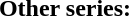<table style="width:100%;">
<tr>
<th colspan="3">Other series:</th>
</tr>
</table>
